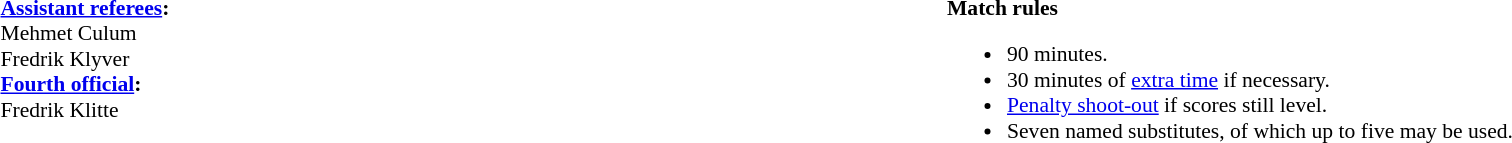<table width=100% style="font-size: 90%">
<tr>
<td width=50% valign=top><br><strong><a href='#'>Assistant referees</a>:</strong>
<br>Mehmet Culum
<br>Fredrik Klyver
<br><strong><a href='#'>Fourth official</a>:</strong>
<br>Fredrik Klitte</td>
<td width=50% valign=top><br><strong>Match rules</strong><ul><li>90 minutes.</li><li>30 minutes of <a href='#'>extra time</a> if necessary.</li><li><a href='#'>Penalty shoot-out</a> if scores still level.</li><li>Seven named substitutes, of which up to five may be used.</li></ul></td>
</tr>
</table>
